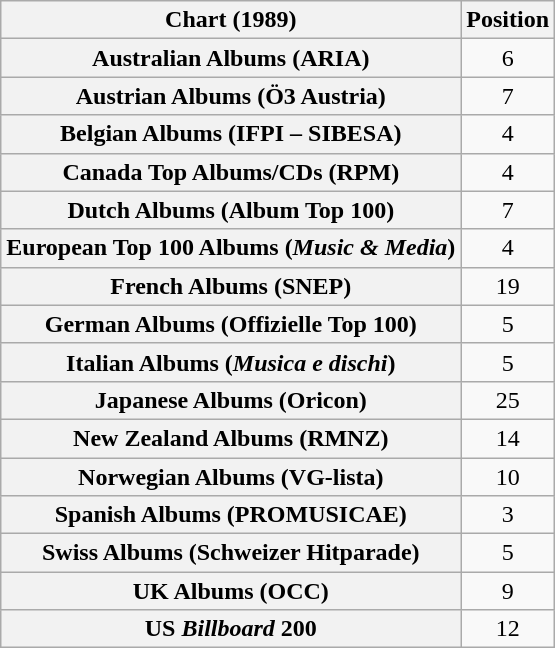<table class="wikitable sortable plainrowheaders" style="text-align:center;">
<tr>
<th scope="column">Chart (1989)</th>
<th scope="column">Position</th>
</tr>
<tr>
<th scope="row">Australian Albums (ARIA)</th>
<td>6</td>
</tr>
<tr>
<th scope="row">Austrian Albums (Ö3 Austria)</th>
<td>7</td>
</tr>
<tr>
<th scope="row">Belgian Albums (IFPI – SIBESA)</th>
<td>4</td>
</tr>
<tr>
<th scope="row">Canada Top Albums/CDs (RPM)</th>
<td>4</td>
</tr>
<tr>
<th scope="row">Dutch Albums (Album Top 100)</th>
<td>7</td>
</tr>
<tr>
<th scope="row">European Top 100 Albums (<em>Music & Media</em>)</th>
<td>4</td>
</tr>
<tr>
<th scope="row">French Albums (SNEP)</th>
<td>19</td>
</tr>
<tr>
<th scope="row">German Albums (Offizielle Top 100)</th>
<td>5</td>
</tr>
<tr>
<th scope="row">Italian Albums (<em>Musica e dischi</em>)</th>
<td>5</td>
</tr>
<tr>
<th scope="row">Japanese Albums (Oricon)</th>
<td>25</td>
</tr>
<tr>
<th scope="row">New Zealand Albums (RMNZ)</th>
<td>14</td>
</tr>
<tr>
<th scope="row">Norwegian Albums (VG-lista)</th>
<td>10</td>
</tr>
<tr>
<th scope="row">Spanish Albums (PROMUSICAE)</th>
<td>3</td>
</tr>
<tr>
<th scope="row">Swiss Albums (Schweizer Hitparade)</th>
<td>5</td>
</tr>
<tr>
<th scope="row">UK Albums (OCC)</th>
<td>9</td>
</tr>
<tr>
<th scope="row">US <em>Billboard</em> 200</th>
<td>12</td>
</tr>
</table>
